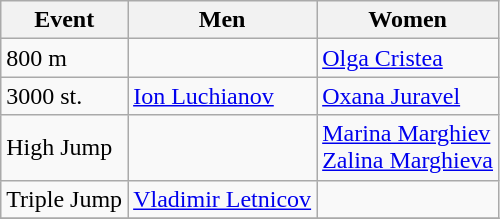<table class=wikitable style="font-size:100%">
<tr>
<th>Event</th>
<th>Men</th>
<th>Women</th>
</tr>
<tr>
<td>800 m</td>
<td></td>
<td><a href='#'>Olga Cristea</a></td>
</tr>
<tr>
<td>3000 st.</td>
<td><a href='#'>Ion Luchianov</a></td>
<td><a href='#'>Oxana Juravel</a></td>
</tr>
<tr>
<td>High Jump</td>
<td></td>
<td><a href='#'>Marina Marghiev</a> <br> <a href='#'>Zalina Marghieva</a></td>
</tr>
<tr>
<td>Triple Jump</td>
<td><a href='#'>Vladimir Letnicov</a></td>
<td></td>
</tr>
<tr>
</tr>
</table>
